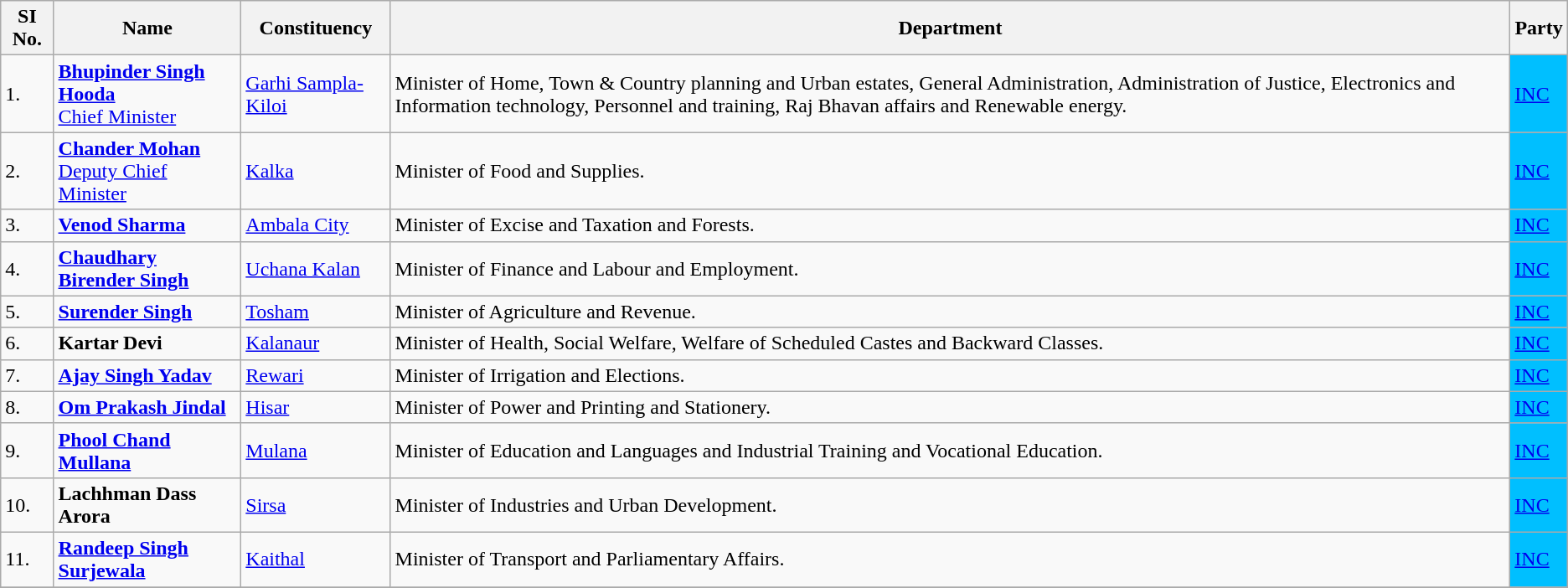<table class="wikitable sortable">
<tr>
<th>SI No.</th>
<th>Name</th>
<th>Constituency</th>
<th>Department</th>
<th colspan=2>Party</th>
</tr>
<tr>
<td>1.</td>
<td><strong><a href='#'>Bhupinder Singh Hooda</a></strong><br><a href='#'>Chief Minister</a></td>
<td><a href='#'>Garhi Sampla-Kiloi</a></td>
<td>Minister of Home, Town & Country planning and Urban estates, General Administration, Administration of Justice, Electronics and Information technology, Personnel and training, Raj Bhavan affairs and Renewable energy.</td>
<td bgcolor=#00BFFF><a href='#'>INC</a></td>
</tr>
<tr>
<td>2.</td>
<td><strong><a href='#'>Chander Mohan</a></strong><br><a href='#'>Deputy Chief Minister</a></td>
<td><a href='#'>Kalka</a></td>
<td>Minister of Food and Supplies.</td>
<td bgcolor=#00BFFF><a href='#'>INC</a></td>
</tr>
<tr>
<td>3.</td>
<td><strong><a href='#'>Venod Sharma</a></strong></td>
<td><a href='#'>Ambala City</a></td>
<td>Minister of Excise and Taxation and Forests.</td>
<td bgcolor=#00BFFF><a href='#'>INC</a></td>
</tr>
<tr>
<td>4.</td>
<td><strong><a href='#'>Chaudhary Birender Singh</a></strong></td>
<td><a href='#'>Uchana Kalan</a></td>
<td>Minister of Finance and Labour and Employment.</td>
<td bgcolor=#00BFFF><a href='#'>INC</a></td>
</tr>
<tr>
<td>5.</td>
<td><strong><a href='#'>Surender Singh</a></strong></td>
<td><a href='#'>Tosham</a></td>
<td>Minister of Agriculture and Revenue.</td>
<td bgcolor=#00BFFF><a href='#'>INC</a></td>
</tr>
<tr>
<td>6.</td>
<td><strong>Kartar Devi</strong></td>
<td><a href='#'>Kalanaur</a></td>
<td>Minister of Health, Social Welfare, Welfare of Scheduled Castes and Backward Classes.</td>
<td bgcolor=#00BFFF><a href='#'>INC</a></td>
</tr>
<tr>
<td>7.</td>
<td><strong><a href='#'>Ajay Singh Yadav</a></strong></td>
<td><a href='#'>Rewari</a></td>
<td>Minister of Irrigation and Elections.</td>
<td bgcolor=#00BFFF><a href='#'>INC</a></td>
</tr>
<tr>
<td>8.</td>
<td><strong><a href='#'>Om Prakash Jindal</a></strong></td>
<td><a href='#'>Hisar</a></td>
<td>Minister of Power and Printing and Stationery.</td>
<td bgcolor=#00BFFF><a href='#'>INC</a></td>
</tr>
<tr>
<td>9.</td>
<td><strong><a href='#'>Phool Chand Mullana</a></strong></td>
<td><a href='#'>Mulana</a></td>
<td>Minister of Education and Languages and Industrial Training and Vocational Education.</td>
<td bgcolor=#00BFFF><a href='#'>INC</a></td>
</tr>
<tr>
<td>10.</td>
<td><strong>Lachhman Dass Arora</strong></td>
<td><a href='#'>Sirsa</a></td>
<td>Minister of Industries and Urban Development.</td>
<td bgcolor=#00BFFF><a href='#'>INC</a></td>
</tr>
<tr>
<td>11.</td>
<td><strong><a href='#'>Randeep Singh Surjewala</a></strong></td>
<td><a href='#'>Kaithal</a></td>
<td>Minister of Transport and Parliamentary Affairs.</td>
<td bgcolor=#00BFFF><a href='#'>INC</a></td>
</tr>
<tr>
</tr>
</table>
